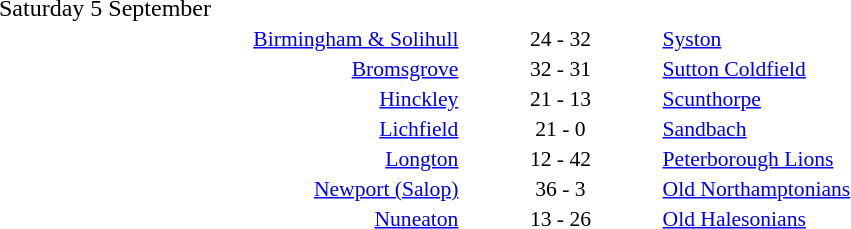<table style="width:70%;" cellspacing="1">
<tr>
<th width=35%></th>
<th width=15%></th>
<th></th>
</tr>
<tr>
<td>Saturday 5 September</td>
</tr>
<tr style=font-size:90%>
<td align=right><a href='#'>Birmingham & Solihull</a></td>
<td align=center>24 - 32</td>
<td><a href='#'>Syston</a></td>
</tr>
<tr style=font-size:90%>
<td align=right><a href='#'>Bromsgrove</a></td>
<td align=center>32 - 31</td>
<td><a href='#'>Sutton Coldfield</a></td>
</tr>
<tr style=font-size:90%>
<td align=right><a href='#'>Hinckley</a></td>
<td align=center>21 - 13</td>
<td><a href='#'>Scunthorpe</a></td>
</tr>
<tr style=font-size:90%>
<td align=right><a href='#'>Lichfield</a></td>
<td align=center>21 - 0</td>
<td><a href='#'>Sandbach</a></td>
</tr>
<tr style=font-size:90%>
<td align=right><a href='#'>Longton</a></td>
<td align=center>12 - 42</td>
<td><a href='#'>Peterborough Lions</a></td>
</tr>
<tr style=font-size:90%>
<td align=right><a href='#'>Newport (Salop)</a></td>
<td align=center>36 - 3</td>
<td><a href='#'>Old Northamptonians</a></td>
</tr>
<tr style=font-size:90%>
<td align=right><a href='#'>Nuneaton</a></td>
<td align=center>13 - 26</td>
<td><a href='#'>Old Halesonians</a></td>
</tr>
</table>
